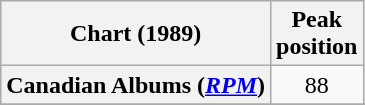<table class="wikitable sortable plainrowheaders" style="text-align:center">
<tr>
<th scope="col">Chart (1989)</th>
<th scope="col">Peak<br> position</th>
</tr>
<tr>
<th scope="row">Canadian Albums (<em><a href='#'>RPM</a></em>)</th>
<td>88</td>
</tr>
<tr>
</tr>
<tr>
</tr>
<tr>
</tr>
<tr>
</tr>
</table>
